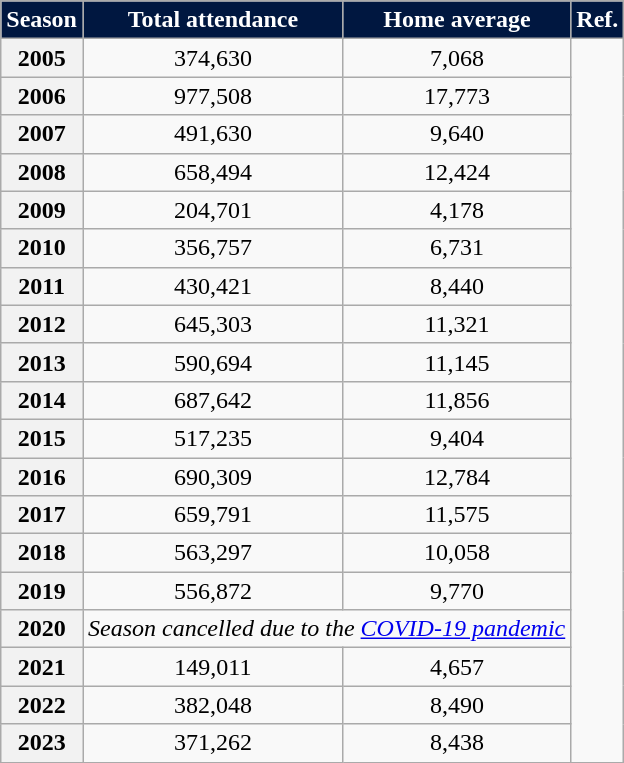<table class="wikitable" style="text-align:center">
<tr>
<th style="background-color:#001740; color:#FFFFFF;">Season</th>
<th style="background-color:#001740; color:#FFFFFF;">Total attendance</th>
<th style="background-color:#001740; color:#FFFFFF;">Home average</th>
<th style="background-color:#001740; color:#FFFFFF;">Ref.</th>
</tr>
<tr>
<th>2005</th>
<td>374,630</td>
<td>7,068</td>
<td rowspan=19></td>
</tr>
<tr>
<th>2006</th>
<td>977,508</td>
<td>17,773</td>
</tr>
<tr>
<th>2007</th>
<td>491,630</td>
<td>9,640</td>
</tr>
<tr>
<th>2008</th>
<td>658,494</td>
<td>12,424</td>
</tr>
<tr>
<th>2009</th>
<td>204,701</td>
<td>4,178</td>
</tr>
<tr>
<th>2010</th>
<td>356,757</td>
<td>6,731</td>
</tr>
<tr>
<th>2011</th>
<td>430,421</td>
<td>8,440</td>
</tr>
<tr>
<th>2012</th>
<td>645,303</td>
<td>11,321</td>
</tr>
<tr>
<th>2013</th>
<td>590,694</td>
<td>11,145</td>
</tr>
<tr>
<th>2014</th>
<td>687,642</td>
<td>11,856</td>
</tr>
<tr>
<th>2015</th>
<td>517,235</td>
<td>9,404</td>
</tr>
<tr>
<th>2016</th>
<td>690,309</td>
<td>12,784</td>
</tr>
<tr>
<th>2017</th>
<td>659,791</td>
<td>11,575</td>
</tr>
<tr>
<th>2018</th>
<td>563,297</td>
<td>10,058</td>
</tr>
<tr>
<th>2019</th>
<td>556,872</td>
<td>9,770</td>
</tr>
<tr>
<th>2020</th>
<td colspan=2><em>Season cancelled due to the <a href='#'>COVID-19 pandemic</a></em></td>
</tr>
<tr>
<th>2021</th>
<td>149,011</td>
<td>4,657</td>
</tr>
<tr>
<th>2022</th>
<td>382,048</td>
<td>8,490</td>
</tr>
<tr>
<th>2023</th>
<td>371,262</td>
<td>8,438</td>
</tr>
</table>
